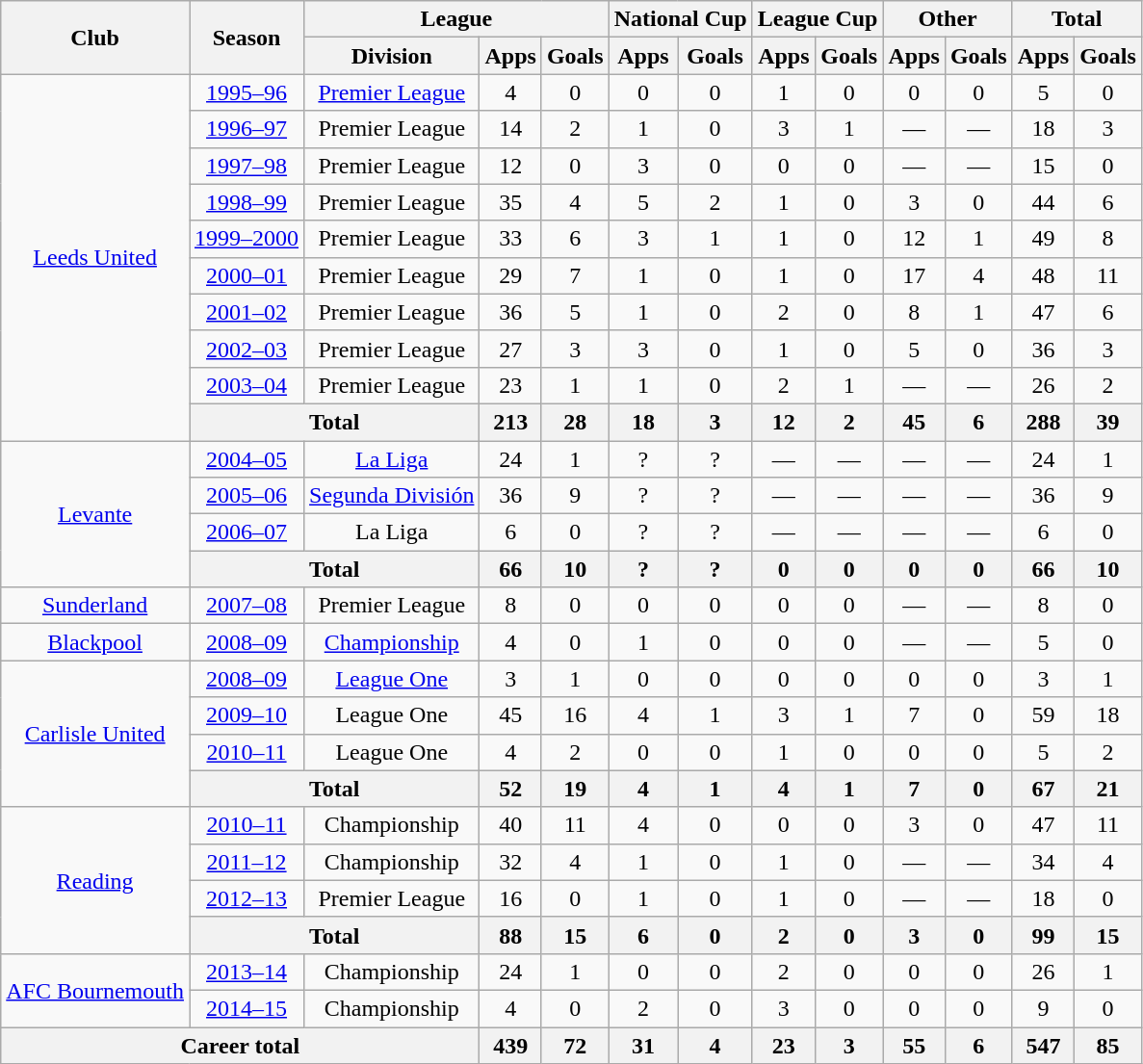<table class="wikitable" style="text-align: center;">
<tr>
<th rowspan=2>Club</th>
<th rowspan=2>Season</th>
<th colspan=3>League</th>
<th colspan=2>National Cup</th>
<th colspan=2>League Cup</th>
<th colspan=2>Other</th>
<th colspan=2>Total</th>
</tr>
<tr>
<th>Division</th>
<th>Apps</th>
<th>Goals</th>
<th>Apps</th>
<th>Goals</th>
<th>Apps</th>
<th>Goals</th>
<th>Apps</th>
<th>Goals</th>
<th>Apps</th>
<th>Goals</th>
</tr>
<tr>
<td rowspan=10><a href='#'>Leeds United</a></td>
<td><a href='#'>1995–96</a></td>
<td><a href='#'>Premier League</a></td>
<td>4</td>
<td>0</td>
<td>0</td>
<td>0</td>
<td>1</td>
<td>0</td>
<td>0</td>
<td>0</td>
<td>5</td>
<td>0</td>
</tr>
<tr>
<td><a href='#'>1996–97</a></td>
<td>Premier League</td>
<td>14</td>
<td>2</td>
<td>1</td>
<td>0</td>
<td>3</td>
<td>1</td>
<td>—</td>
<td>—</td>
<td>18</td>
<td>3</td>
</tr>
<tr>
<td><a href='#'>1997–98</a></td>
<td>Premier League</td>
<td>12</td>
<td>0</td>
<td>3</td>
<td>0</td>
<td>0</td>
<td>0</td>
<td>—</td>
<td>—</td>
<td>15</td>
<td>0</td>
</tr>
<tr>
<td><a href='#'>1998–99</a></td>
<td>Premier League</td>
<td>35</td>
<td>4</td>
<td>5</td>
<td>2</td>
<td>1</td>
<td>0</td>
<td>3</td>
<td>0</td>
<td>44</td>
<td>6</td>
</tr>
<tr>
<td><a href='#'>1999–2000</a></td>
<td>Premier League</td>
<td>33</td>
<td>6</td>
<td>3</td>
<td>1</td>
<td>1</td>
<td>0</td>
<td>12</td>
<td>1</td>
<td>49</td>
<td>8</td>
</tr>
<tr>
<td><a href='#'>2000–01</a></td>
<td>Premier League</td>
<td>29</td>
<td>7</td>
<td>1</td>
<td>0</td>
<td>1</td>
<td>0</td>
<td>17</td>
<td>4</td>
<td>48</td>
<td>11</td>
</tr>
<tr>
<td><a href='#'>2001–02</a></td>
<td>Premier League</td>
<td>36</td>
<td>5</td>
<td>1</td>
<td>0</td>
<td>2</td>
<td>0</td>
<td>8</td>
<td>1</td>
<td>47</td>
<td>6</td>
</tr>
<tr>
<td><a href='#'>2002–03</a></td>
<td>Premier League</td>
<td>27</td>
<td>3</td>
<td>3</td>
<td>0</td>
<td>1</td>
<td>0</td>
<td>5</td>
<td>0</td>
<td>36</td>
<td>3</td>
</tr>
<tr>
<td><a href='#'>2003–04</a></td>
<td>Premier League</td>
<td>23</td>
<td>1</td>
<td>1</td>
<td>0</td>
<td>2</td>
<td>1</td>
<td>—</td>
<td>—</td>
<td>26</td>
<td>2</td>
</tr>
<tr>
<th colspan=2>Total</th>
<th>213</th>
<th>28</th>
<th>18</th>
<th>3</th>
<th>12</th>
<th>2</th>
<th>45</th>
<th>6</th>
<th>288</th>
<th>39</th>
</tr>
<tr>
<td rowspan=4><a href='#'>Levante</a></td>
<td><a href='#'>2004–05</a></td>
<td><a href='#'>La Liga</a></td>
<td>24</td>
<td>1</td>
<td>?</td>
<td>?</td>
<td>—</td>
<td>—</td>
<td>—</td>
<td>—</td>
<td>24</td>
<td>1</td>
</tr>
<tr>
<td><a href='#'>2005–06</a></td>
<td><a href='#'>Segunda División</a></td>
<td>36</td>
<td>9</td>
<td>?</td>
<td>?</td>
<td>—</td>
<td>—</td>
<td>—</td>
<td>—</td>
<td>36</td>
<td>9</td>
</tr>
<tr>
<td><a href='#'>2006–07</a></td>
<td>La Liga</td>
<td>6</td>
<td>0</td>
<td>?</td>
<td>?</td>
<td>—</td>
<td>—</td>
<td>—</td>
<td>—</td>
<td>6</td>
<td>0</td>
</tr>
<tr>
<th colspan=2>Total</th>
<th>66</th>
<th>10</th>
<th>?</th>
<th>?</th>
<th>0</th>
<th>0</th>
<th>0</th>
<th>0</th>
<th>66</th>
<th>10</th>
</tr>
<tr>
<td><a href='#'>Sunderland</a></td>
<td><a href='#'>2007–08</a></td>
<td>Premier League</td>
<td>8</td>
<td>0</td>
<td>0</td>
<td>0</td>
<td>0</td>
<td>0</td>
<td>—</td>
<td>—</td>
<td>8</td>
<td>0</td>
</tr>
<tr>
<td><a href='#'>Blackpool</a></td>
<td><a href='#'>2008–09</a></td>
<td><a href='#'>Championship</a></td>
<td>4</td>
<td>0</td>
<td>1</td>
<td>0</td>
<td>0</td>
<td>0</td>
<td>—</td>
<td>—</td>
<td>5</td>
<td>0</td>
</tr>
<tr>
<td rowspan=4><a href='#'>Carlisle United</a></td>
<td><a href='#'>2008–09</a></td>
<td><a href='#'>League One</a></td>
<td>3</td>
<td>1</td>
<td>0</td>
<td>0</td>
<td>0</td>
<td>0</td>
<td>0</td>
<td>0</td>
<td>3</td>
<td>1</td>
</tr>
<tr>
<td><a href='#'>2009–10</a></td>
<td>League One</td>
<td>45</td>
<td>16</td>
<td>4</td>
<td>1</td>
<td>3</td>
<td>1</td>
<td>7</td>
<td>0</td>
<td>59</td>
<td>18</td>
</tr>
<tr>
<td><a href='#'>2010–11</a></td>
<td>League One</td>
<td>4</td>
<td>2</td>
<td>0</td>
<td>0</td>
<td>1</td>
<td>0</td>
<td>0</td>
<td>0</td>
<td>5</td>
<td>2</td>
</tr>
<tr>
<th colspan=2>Total</th>
<th>52</th>
<th>19</th>
<th>4</th>
<th>1</th>
<th>4</th>
<th>1</th>
<th>7</th>
<th>0</th>
<th>67</th>
<th>21</th>
</tr>
<tr>
<td rowspan=4><a href='#'>Reading</a></td>
<td><a href='#'>2010–11</a></td>
<td>Championship</td>
<td>40</td>
<td>11</td>
<td>4</td>
<td>0</td>
<td>0</td>
<td>0</td>
<td>3</td>
<td>0</td>
<td>47</td>
<td>11</td>
</tr>
<tr>
<td><a href='#'>2011–12</a></td>
<td>Championship</td>
<td>32</td>
<td>4</td>
<td>1</td>
<td>0</td>
<td>1</td>
<td>0</td>
<td>—</td>
<td>—</td>
<td>34</td>
<td>4</td>
</tr>
<tr>
<td><a href='#'>2012–13</a></td>
<td>Premier League</td>
<td>16</td>
<td>0</td>
<td>1</td>
<td>0</td>
<td>1</td>
<td>0</td>
<td>—</td>
<td>—</td>
<td>18</td>
<td>0</td>
</tr>
<tr>
<th colspan=2>Total</th>
<th>88</th>
<th>15</th>
<th>6</th>
<th>0</th>
<th>2</th>
<th>0</th>
<th>3</th>
<th>0</th>
<th>99</th>
<th>15</th>
</tr>
<tr>
<td rowspan=2><a href='#'>AFC Bournemouth</a></td>
<td><a href='#'>2013–14</a></td>
<td>Championship</td>
<td>24</td>
<td>1</td>
<td>0</td>
<td>0</td>
<td>2</td>
<td>0</td>
<td>0</td>
<td>0</td>
<td>26</td>
<td>1</td>
</tr>
<tr>
<td><a href='#'>2014–15</a></td>
<td>Championship</td>
<td>4</td>
<td>0</td>
<td>2</td>
<td>0</td>
<td>3</td>
<td>0</td>
<td>0</td>
<td>0</td>
<td>9</td>
<td>0</td>
</tr>
<tr>
<th colspan=3>Career total</th>
<th>439</th>
<th>72</th>
<th>31</th>
<th>4</th>
<th>23</th>
<th>3</th>
<th>55</th>
<th>6</th>
<th>547</th>
<th>85</th>
</tr>
</table>
